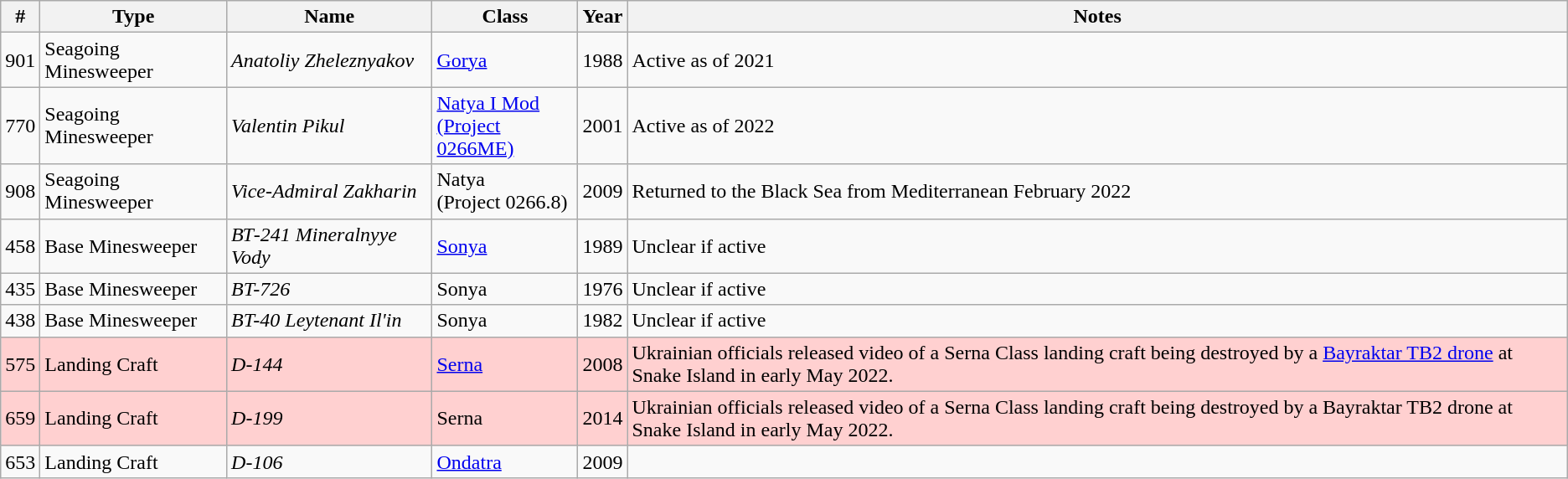<table class="wikitable">
<tr>
<th>#</th>
<th>Type</th>
<th>Name</th>
<th>Class</th>
<th>Year</th>
<th style="width:60%">Notes</th>
</tr>
<tr>
<td>901</td>
<td>Seagoing Minesweeper</td>
<td><em>Anatoliy Zheleznyakov</em></td>
<td><a href='#'>Gorya</a></td>
<td>1988</td>
<td>Active as of 2021</td>
</tr>
<tr>
<td>770</td>
<td>Seagoing Minesweeper</td>
<td><em>Valentin Pikul</em></td>
<td><a href='#'>Natya I Mod<br>(Project 0266ME)</a></td>
<td>2001</td>
<td>Active as of 2022</td>
</tr>
<tr>
<td>908</td>
<td>Seagoing Minesweeper</td>
<td><em>Vice-Admiral Zakharin</em></td>
<td>Natya<br>(Project 0266.8)</td>
<td>2009</td>
<td>Returned to the Black Sea from Mediterranean February 2022</td>
</tr>
<tr>
<td>458</td>
<td>Base Minesweeper</td>
<td><em>ВТ-241 Mineralnyye Vody</em></td>
<td><a href='#'>Sonya</a></td>
<td>1989</td>
<td>Unclear if active</td>
</tr>
<tr>
<td>435</td>
<td>Base Minesweeper</td>
<td><em>BT-726</em></td>
<td>Sonya</td>
<td>1976</td>
<td>Unclear if active</td>
</tr>
<tr>
<td>438</td>
<td>Base Minesweeper</td>
<td><em>BT-40 Leytenant Il'in</em></td>
<td>Sonya</td>
<td>1982</td>
<td>Unclear if active</td>
</tr>
<tr style="background:#FFD0D0">
<td>575</td>
<td>Landing Craft</td>
<td><em>D-144</em></td>
<td><a href='#'>Serna</a></td>
<td>2008</td>
<td>Ukrainian officials released video of a Serna Class landing craft being destroyed by a <a href='#'>Bayraktar TB2 drone</a> at Snake Island in early May 2022.</td>
</tr>
<tr style="background:#FFD0D0">
<td>659</td>
<td>Landing Craft</td>
<td><em>D-199</em></td>
<td>Serna</td>
<td>2014</td>
<td>Ukrainian officials released video of a Serna Class landing craft being destroyed by a Bayraktar TB2 drone at Snake Island in early May 2022.</td>
</tr>
<tr>
<td>653</td>
<td>Landing Craft</td>
<td><em>D-106</em></td>
<td><a href='#'>Ondatra</a></td>
<td>2009</td>
</tr>
</table>
